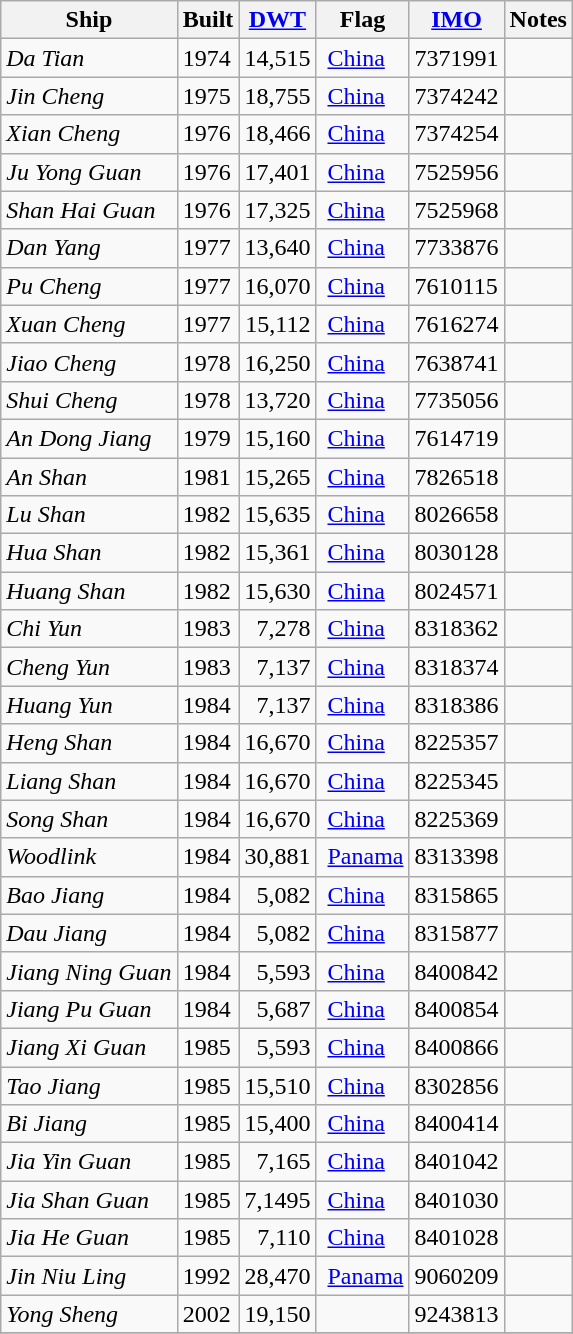<table class="wikitable">
<tr>
<th>Ship</th>
<th>Built</th>
<th><a href='#'>DWT</a></th>
<th>Flag</th>
<th><a href='#'>IMO</a></th>
<th>Notes</th>
</tr>
<tr>
<td><em>Da Tian</em></td>
<td>1974</td>
<td align=right>14,515</td>
<td> <a href='#'>China</a></td>
<td>7371991</td>
<td></td>
</tr>
<tr>
<td><em>Jin Cheng</em></td>
<td>1975</td>
<td align=right>18,755</td>
<td> <a href='#'>China</a></td>
<td>7374242</td>
<td></td>
</tr>
<tr>
<td><em>Xian Cheng</em></td>
<td>1976</td>
<td align=right>18,466</td>
<td> <a href='#'>China</a></td>
<td>7374254</td>
<td></td>
</tr>
<tr>
<td><em>Ju Yong Guan</em></td>
<td>1976</td>
<td align=right>17,401</td>
<td> <a href='#'>China</a></td>
<td>7525956</td>
<td></td>
</tr>
<tr>
<td><em>Shan Hai Guan</em></td>
<td>1976</td>
<td align=right>17,325</td>
<td> <a href='#'>China</a></td>
<td>7525968</td>
<td></td>
</tr>
<tr>
<td><em>Dan Yang</em></td>
<td>1977</td>
<td align=right>13,640</td>
<td> <a href='#'>China</a></td>
<td>7733876</td>
<td></td>
</tr>
<tr>
<td><em>Pu Cheng</em></td>
<td>1977</td>
<td align=right>16,070</td>
<td> <a href='#'>China</a></td>
<td>7610115</td>
<td></td>
</tr>
<tr>
<td><em>Xuan Cheng</em></td>
<td>1977</td>
<td align=right>15,112</td>
<td> <a href='#'>China</a></td>
<td>7616274</td>
<td></td>
</tr>
<tr>
<td><em>Jiao Cheng</em></td>
<td>1978</td>
<td align=right>16,250</td>
<td> <a href='#'>China</a></td>
<td>7638741</td>
<td></td>
</tr>
<tr>
<td><em>Shui Cheng</em></td>
<td>1978</td>
<td align=right>13,720</td>
<td> <a href='#'>China</a></td>
<td>7735056</td>
<td></td>
</tr>
<tr>
<td><em>An Dong Jiang</em></td>
<td>1979</td>
<td align=right>15,160</td>
<td> <a href='#'>China</a></td>
<td>7614719</td>
<td></td>
</tr>
<tr>
<td><em>An Shan</em></td>
<td>1981</td>
<td align=right>15,265</td>
<td> <a href='#'>China</a></td>
<td>7826518</td>
<td></td>
</tr>
<tr>
<td><em>Lu Shan</em></td>
<td>1982</td>
<td align=right>15,635</td>
<td> <a href='#'>China</a></td>
<td>8026658</td>
<td></td>
</tr>
<tr>
<td><em>Hua Shan</em></td>
<td>1982</td>
<td align=right>15,361</td>
<td> <a href='#'>China</a></td>
<td>8030128</td>
<td></td>
</tr>
<tr>
<td><em>Huang Shan </em></td>
<td>1982</td>
<td align=right>15,630</td>
<td> <a href='#'>China</a></td>
<td>8024571</td>
<td></td>
</tr>
<tr>
<td><em>Chi Yun</em></td>
<td>1983</td>
<td align=right>7,278</td>
<td> <a href='#'>China</a></td>
<td>8318362</td>
<td></td>
</tr>
<tr>
<td><em>Cheng Yun</em></td>
<td>1983</td>
<td align=right>7,137</td>
<td> <a href='#'>China</a></td>
<td>8318374</td>
<td></td>
</tr>
<tr>
<td><em>Huang Yun</em></td>
<td>1984</td>
<td align=right>7,137</td>
<td> <a href='#'>China</a></td>
<td>8318386</td>
<td></td>
</tr>
<tr>
<td><em> Heng Shan</em></td>
<td>1984</td>
<td align=right>16,670</td>
<td> <a href='#'>China</a></td>
<td>8225357</td>
<td></td>
</tr>
<tr>
<td><em> Liang Shan</em></td>
<td>1984</td>
<td align=right>16,670</td>
<td> <a href='#'>China</a></td>
<td>8225345</td>
<td></td>
</tr>
<tr>
<td><em> Song Shan</em></td>
<td>1984</td>
<td align=right>16,670</td>
<td> <a href='#'>China</a></td>
<td>8225369</td>
<td></td>
</tr>
<tr>
<td><em>Woodlink</em></td>
<td>1984</td>
<td align=right>30,881</td>
<td> <a href='#'>Panama</a></td>
<td>8313398</td>
<td></td>
</tr>
<tr>
<td><em>Bao Jiang</em></td>
<td>1984</td>
<td align=right>5,082</td>
<td> <a href='#'>China</a></td>
<td>8315865</td>
<td></td>
</tr>
<tr>
<td><em>Dau Jiang</em></td>
<td>1984</td>
<td align=right>5,082</td>
<td> <a href='#'>China</a></td>
<td>8315877</td>
<td></td>
</tr>
<tr>
<td><em>Jiang Ning Guan</em></td>
<td>1984</td>
<td align=right>5,593</td>
<td> <a href='#'>China</a></td>
<td>8400842</td>
<td></td>
</tr>
<tr>
<td><em>Jiang Pu Guan</em></td>
<td>1984</td>
<td align=right>5,687</td>
<td> <a href='#'>China</a></td>
<td>8400854</td>
<td></td>
</tr>
<tr>
<td><em>Jiang Xi Guan</em></td>
<td>1985</td>
<td align=right>5,593</td>
<td> <a href='#'>China</a></td>
<td>8400866</td>
<td></td>
</tr>
<tr>
<td><em>Tao Jiang</em></td>
<td>1985</td>
<td align=right>15,510</td>
<td> <a href='#'>China</a></td>
<td>8302856</td>
<td></td>
</tr>
<tr>
<td><em>Bi Jiang</em></td>
<td>1985</td>
<td align=right>15,400</td>
<td> <a href='#'>China</a></td>
<td>8400414</td>
<td></td>
</tr>
<tr>
<td><em>Jia Yin Guan</em></td>
<td>1985</td>
<td align=right>7,165</td>
<td> <a href='#'>China</a></td>
<td>8401042</td>
<td></td>
</tr>
<tr>
<td><em>Jia Shan Guan</em></td>
<td>1985</td>
<td align=right>7,1495</td>
<td> <a href='#'>China</a></td>
<td>8401030</td>
<td></td>
</tr>
<tr>
<td><em>Jia He Guan</em></td>
<td>1985</td>
<td align=right>7,110</td>
<td> <a href='#'>China</a></td>
<td>8401028</td>
<td></td>
</tr>
<tr>
<td><em>Jin Niu Ling</em></td>
<td>1992</td>
<td align=right>28,470</td>
<td> <a href='#'>Panama</a></td>
<td>9060209</td>
<td></td>
</tr>
<tr>
<td><em>Yong Sheng</em></td>
<td>2002</td>
<td align=right>19,150</td>
<td></td>
<td>9243813</td>
<td></td>
</tr>
<tr>
</tr>
</table>
